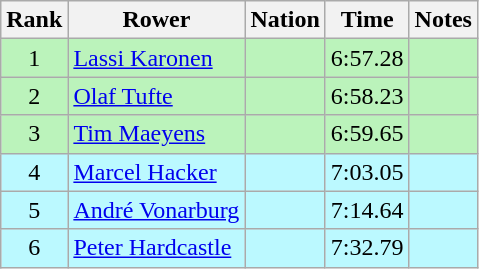<table class="wikitable sortable" style="text-align:center">
<tr>
<th>Rank</th>
<th>Rower</th>
<th>Nation</th>
<th>Time</th>
<th>Notes</th>
</tr>
<tr bgcolor=bbf3bb>
<td>1</td>
<td align=left><a href='#'>Lassi Karonen</a></td>
<td align=left></td>
<td>6:57.28</td>
<td></td>
</tr>
<tr bgcolor=bbf3bb>
<td>2</td>
<td align=left><a href='#'>Olaf Tufte</a></td>
<td align=left></td>
<td>6:58.23</td>
<td></td>
</tr>
<tr bgcolor=bbf3bb>
<td>3</td>
<td align=left><a href='#'>Tim Maeyens</a></td>
<td align=left></td>
<td>6:59.65</td>
<td></td>
</tr>
<tr bgcolor=bbf9ff>
<td>4</td>
<td align=left><a href='#'>Marcel Hacker</a></td>
<td align=left></td>
<td>7:03.05</td>
<td></td>
</tr>
<tr bgcolor=bbf9ff>
<td>5</td>
<td align=left><a href='#'>André Vonarburg</a></td>
<td align=left></td>
<td>7:14.64</td>
<td></td>
</tr>
<tr bgcolor=bbf9ff>
<td>6</td>
<td align=left><a href='#'>Peter Hardcastle</a></td>
<td align=left></td>
<td>7:32.79</td>
<td></td>
</tr>
</table>
